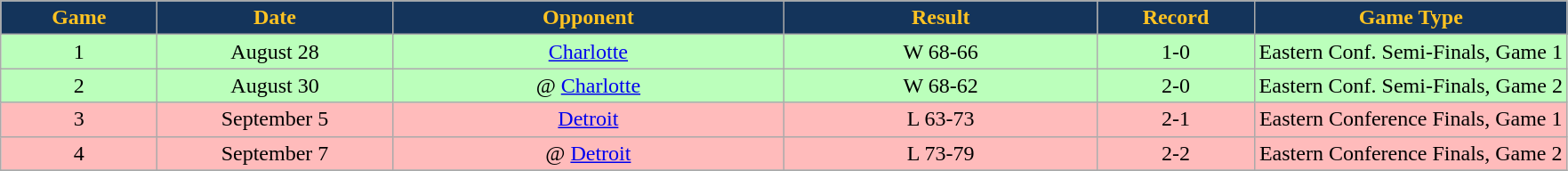<table class="wikitable sortable sortable">
<tr>
<th style="background:#14345B; color:#ffc322;" width="10%">Game</th>
<th style="background:#14345B; color:#ffc322;" width="15%">Date</th>
<th style="background:#14345B; color:#ffc322;" width="25%">Opponent</th>
<th style="background:#14345B; color:#ffc322;" width="20%">Result</th>
<th style="background:#14345B; color:#ffc322;" width="10%">Record</th>
<th style="background:#14345B; color:#ffc322;" width="30%">Game Type</th>
</tr>
<tr align="center" bgcolor="bbffbb">
<td>1</td>
<td>August 28</td>
<td><a href='#'>Charlotte</a></td>
<td>W 68-66</td>
<td>1-0</td>
<td>Eastern Conf. Semi-Finals, Game 1</td>
</tr>
<tr align="center" bgcolor="bbffbb">
<td>2</td>
<td>August 30</td>
<td>@ <a href='#'>Charlotte</a></td>
<td>W 68-62</td>
<td>2-0</td>
<td>Eastern Conf. Semi-Finals, Game 2</td>
</tr>
<tr align="center" bgcolor="ffbbbb">
<td>3</td>
<td>September 5</td>
<td><a href='#'>Detroit</a></td>
<td>L 63-73</td>
<td>2-1</td>
<td>Eastern Conference Finals, Game 1</td>
</tr>
<tr align="center" bgcolor="ffbbbb">
<td>4</td>
<td>September 7</td>
<td>@ <a href='#'>Detroit</a></td>
<td>L 73-79</td>
<td>2-2</td>
<td>Eastern Conference Finals, Game 2</td>
</tr>
<tr>
</tr>
</table>
